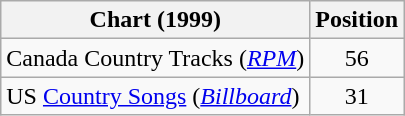<table class="wikitable sortable">
<tr>
<th scope="col">Chart (1999)</th>
<th scope="col">Position</th>
</tr>
<tr>
<td>Canada Country Tracks (<em><a href='#'>RPM</a></em>)</td>
<td align="center">56</td>
</tr>
<tr>
<td>US <a href='#'>Country Songs</a> (<em><a href='#'>Billboard</a></em>)</td>
<td align="center">31</td>
</tr>
</table>
